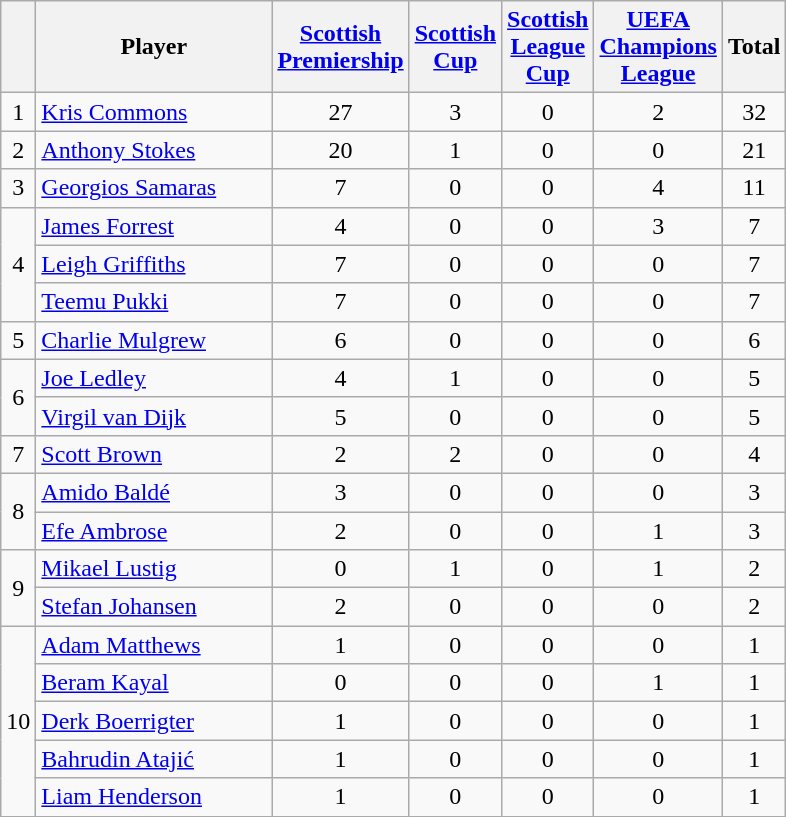<table class="wikitable">
<tr>
<th></th>
<th width="150">Player</th>
<th><a href='#'>Scottish<br>Premiership</a><br></th>
<th><a href='#'>Scottish<br>Cup</a></th>
<th><a href='#'>Scottish<br>League<br>Cup</a></th>
<th><a href='#'>UEFA<br>Champions<br>League</a></th>
<th>Total</th>
</tr>
<tr>
<td align=center rowspan=1>1</td>
<td> <a href='#'>Kris Commons</a></td>
<td align=center>27</td>
<td align=center>3</td>
<td align=center>0</td>
<td align=center>2</td>
<td align=center>32</td>
</tr>
<tr>
<td align=center rowspan=1>2</td>
<td> <a href='#'>Anthony Stokes</a></td>
<td align=center>20</td>
<td align=center>1</td>
<td align=center>0</td>
<td align=center>0</td>
<td align=center>21</td>
</tr>
<tr>
<td align=center rowspan=1>3</td>
<td> <a href='#'>Georgios Samaras</a></td>
<td align=center>7</td>
<td align=center>0</td>
<td align=center>0</td>
<td align=center>4</td>
<td align=center>11</td>
</tr>
<tr>
<td align=center rowspan=3>4</td>
<td> <a href='#'>James Forrest</a></td>
<td align=center>4</td>
<td align=center>0</td>
<td align=center>0</td>
<td align=center>3</td>
<td align=center>7</td>
</tr>
<tr>
<td> <a href='#'>Leigh Griffiths</a></td>
<td align=center>7</td>
<td align=center>0</td>
<td align=center>0</td>
<td align=center>0</td>
<td align=center>7</td>
</tr>
<tr>
<td> <a href='#'>Teemu Pukki</a></td>
<td align=center>7</td>
<td align=center>0</td>
<td align=center>0</td>
<td align=center>0</td>
<td align=center>7</td>
</tr>
<tr>
<td align=center rowspan=1>5</td>
<td> <a href='#'>Charlie Mulgrew</a></td>
<td align=center>6</td>
<td align=center>0</td>
<td align=center>0</td>
<td align=center>0</td>
<td align=center>6</td>
</tr>
<tr>
<td align=center rowspan=2>6</td>
<td> <a href='#'>Joe Ledley</a></td>
<td align=center>4</td>
<td align=center>1</td>
<td align=center>0</td>
<td align=center>0</td>
<td align=center>5</td>
</tr>
<tr>
<td> <a href='#'>Virgil van Dijk</a></td>
<td align=center>5</td>
<td align=center>0</td>
<td align=center>0</td>
<td align=center>0</td>
<td align=center>5</td>
</tr>
<tr>
<td align=center rowspan=1>7</td>
<td> <a href='#'>Scott Brown</a></td>
<td align=center>2</td>
<td align=center>2</td>
<td align=center>0</td>
<td align=center>0</td>
<td align=center>4</td>
</tr>
<tr>
<td align=center rowspan=2>8</td>
<td> <a href='#'>Amido Baldé</a></td>
<td align=center>3</td>
<td align=center>0</td>
<td align=center>0</td>
<td align=center>0</td>
<td align=center>3</td>
</tr>
<tr>
<td> <a href='#'>Efe Ambrose</a></td>
<td align=center>2</td>
<td align=center>0</td>
<td align=center>0</td>
<td align=center>1</td>
<td align=center>3</td>
</tr>
<tr>
<td align=center rowspan=2>9</td>
<td> <a href='#'>Mikael Lustig</a></td>
<td align=center>0</td>
<td align=center>1</td>
<td align=center>0</td>
<td align=center>1</td>
<td align=center>2</td>
</tr>
<tr>
<td> <a href='#'>Stefan Johansen</a></td>
<td align=center>2</td>
<td align=center>0</td>
<td align=center>0</td>
<td align=center>0</td>
<td align=center>2</td>
</tr>
<tr>
<td align=center rowspan=5>10</td>
<td> <a href='#'>Adam Matthews</a></td>
<td align=center>1</td>
<td align=center>0</td>
<td align=center>0</td>
<td align=center>0</td>
<td align=center>1</td>
</tr>
<tr>
<td> <a href='#'>Beram Kayal</a></td>
<td align=center>0</td>
<td align=center>0</td>
<td align=center>0</td>
<td align=center>1</td>
<td align=center>1</td>
</tr>
<tr>
<td> <a href='#'>Derk Boerrigter</a></td>
<td align=center>1</td>
<td align=center>0</td>
<td align=center>0</td>
<td align=center>0</td>
<td align=center>1</td>
</tr>
<tr>
<td> <a href='#'>Bahrudin Atajić</a></td>
<td align=center>1</td>
<td align=center>0</td>
<td align=center>0</td>
<td align=center>0</td>
<td align=center>1</td>
</tr>
<tr>
<td> <a href='#'>Liam Henderson</a></td>
<td align=center>1</td>
<td align=center>0</td>
<td align=center>0</td>
<td align=center>0</td>
<td align=center>1</td>
</tr>
<tr>
</tr>
</table>
